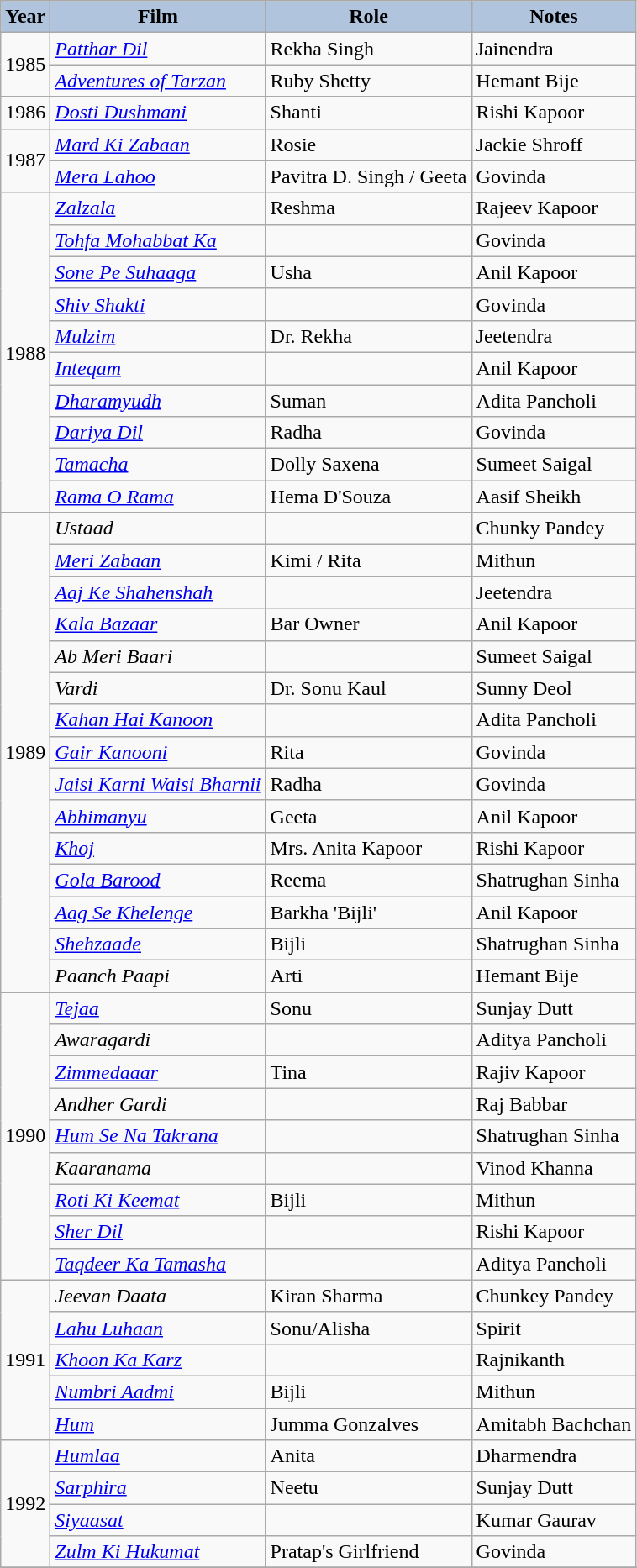<table class="wikitable" style="font-size:100%">
<tr style="text-align:center;">
<th style="background:#B0C4DE;">Year</th>
<th style="background:#B0C4DE;">Film</th>
<th style="background:#B0C4DE;">Role</th>
<th style="background:#B0C4DE;">Notes</th>
</tr>
<tr>
<td rowspan="2">1985</td>
<td><em><a href='#'>Patthar Dil</a> </em></td>
<td>Rekha Singh</td>
<td>Jainendra</td>
</tr>
<tr>
<td><em><a href='#'>Adventures of Tarzan</a></em></td>
<td>Ruby Shetty</td>
<td>Hemant Bije</td>
</tr>
<tr>
<td>1986</td>
<td><em><a href='#'>Dosti Dushmani</a></em></td>
<td>Shanti</td>
<td>Rishi Kapoor</td>
</tr>
<tr>
<td rowspan="2">1987</td>
<td><em><a href='#'>Mard Ki Zabaan</a></em></td>
<td>Rosie</td>
<td>Jackie Shroff</td>
</tr>
<tr>
<td><em><a href='#'>Mera Lahoo</a></em></td>
<td>Pavitra D. Singh / Geeta</td>
<td>Govinda</td>
</tr>
<tr>
<td rowspan="10">1988</td>
<td><em><a href='#'>Zalzala</a></em></td>
<td>Reshma</td>
<td>Rajeev Kapoor</td>
</tr>
<tr>
<td><em><a href='#'>Tohfa Mohabbat Ka</a></em></td>
<td></td>
<td>Govinda</td>
</tr>
<tr>
<td><em><a href='#'>Sone Pe Suhaaga</a></em></td>
<td>Usha</td>
<td>Anil Kapoor</td>
</tr>
<tr>
<td><em><a href='#'>Shiv Shakti</a></em></td>
<td></td>
<td>Govinda</td>
</tr>
<tr>
<td><em><a href='#'>Mulzim</a></em></td>
<td>Dr. Rekha</td>
<td>Jeetendra</td>
</tr>
<tr>
<td><em><a href='#'>Inteqam</a></em></td>
<td></td>
<td>Anil Kapoor</td>
</tr>
<tr>
<td><em><a href='#'>Dharamyudh</a></em></td>
<td>Suman</td>
<td>Adita Pancholi</td>
</tr>
<tr>
<td><em><a href='#'>Dariya Dil</a></em></td>
<td>Radha</td>
<td>Govinda</td>
</tr>
<tr>
<td><em><a href='#'>Tamacha</a></em></td>
<td>Dolly Saxena</td>
<td>Sumeet Saigal</td>
</tr>
<tr>
<td><em><a href='#'>Rama O Rama</a></em></td>
<td>Hema D'Souza</td>
<td>Aasif Sheikh</td>
</tr>
<tr>
<td rowspan="15">1989</td>
<td><em>Ustaad</em></td>
<td></td>
<td>Chunky Pandey</td>
</tr>
<tr>
<td><em><a href='#'>Meri Zabaan</a></em></td>
<td>Kimi / Rita</td>
<td>Mithun</td>
</tr>
<tr>
<td><em><a href='#'>Aaj Ke Shahenshah</a></em></td>
<td></td>
<td>Jeetendra</td>
</tr>
<tr>
<td><em><a href='#'>Kala Bazaar</a></em></td>
<td>Bar Owner</td>
<td>Anil Kapoor</td>
</tr>
<tr>
<td><em>Ab Meri Baari</em></td>
<td></td>
<td>Sumeet Saigal</td>
</tr>
<tr>
<td><em>Vardi</em></td>
<td>Dr. Sonu Kaul</td>
<td>Sunny Deol</td>
</tr>
<tr>
<td><em><a href='#'>Kahan Hai Kanoon</a></em></td>
<td></td>
<td>Adita Pancholi</td>
</tr>
<tr>
<td><em><a href='#'>Gair Kanooni</a></em></td>
<td>Rita</td>
<td>Govinda</td>
</tr>
<tr>
<td><em><a href='#'>Jaisi Karni Waisi Bharnii</a></em></td>
<td>Radha</td>
<td>Govinda</td>
</tr>
<tr>
<td><em><a href='#'>Abhimanyu</a></em></td>
<td>Geeta</td>
<td>Anil Kapoor</td>
</tr>
<tr>
<td><em><a href='#'>Khoj</a></em></td>
<td>Mrs. Anita Kapoor</td>
<td>Rishi Kapoor</td>
</tr>
<tr>
<td><em><a href='#'>Gola Barood</a></em></td>
<td>Reema</td>
<td>Shatrughan Sinha</td>
</tr>
<tr>
<td><em><a href='#'>Aag Se Khelenge</a></em></td>
<td>Barkha 'Bijli'</td>
<td>Anil Kapoor</td>
</tr>
<tr>
<td><em><a href='#'>Shehzaade</a></em></td>
<td>Bijli</td>
<td>Shatrughan Sinha</td>
</tr>
<tr>
<td><em>Paanch Paapi</em></td>
<td>Arti</td>
<td>Hemant Bije</td>
</tr>
<tr>
<td rowspan="9">1990</td>
<td><em><a href='#'>Tejaa</a></em></td>
<td>Sonu</td>
<td>Sunjay Dutt</td>
</tr>
<tr>
<td><em>Awaragardi</em></td>
<td></td>
<td>Aditya Pancholi</td>
</tr>
<tr>
<td><em><a href='#'>Zimmedaaar</a></em></td>
<td>Tina</td>
<td>Rajiv Kapoor</td>
</tr>
<tr>
<td><em>Andher Gardi</em></td>
<td></td>
<td>Raj Babbar</td>
</tr>
<tr>
<td><em><a href='#'>Hum Se Na Takrana</a></em></td>
<td></td>
<td>Shatrughan Sinha</td>
</tr>
<tr>
<td><em>Kaaranama</em></td>
<td></td>
<td>Vinod Khanna</td>
</tr>
<tr>
<td><em><a href='#'>Roti Ki Keemat</a></em></td>
<td>Bijli</td>
<td>Mithun</td>
</tr>
<tr>
<td><em><a href='#'>Sher Dil</a></em></td>
<td></td>
<td>Rishi Kapoor</td>
</tr>
<tr>
<td><em><a href='#'>Taqdeer Ka Tamasha</a></em></td>
<td></td>
<td>Aditya Pancholi</td>
</tr>
<tr>
<td rowspan="5">1991</td>
<td><em>Jeevan Daata</em></td>
<td>Kiran Sharma</td>
<td>Chunkey Pandey</td>
</tr>
<tr>
<td><em><a href='#'>Lahu Luhaan</a> </em></td>
<td>Sonu/Alisha</td>
<td>Spirit</td>
</tr>
<tr>
<td><em><a href='#'>Khoon Ka Karz</a></em></td>
<td></td>
<td>Rajnikanth</td>
</tr>
<tr>
<td><em><a href='#'>Numbri Aadmi</a></em></td>
<td>Bijli</td>
<td>Mithun</td>
</tr>
<tr>
<td><em><a href='#'>Hum</a></em></td>
<td>Jumma Gonzalves</td>
<td>Amitabh Bachchan</td>
</tr>
<tr>
<td rowspan="4">1992</td>
<td><em><a href='#'>Humlaa</a></em></td>
<td>Anita</td>
<td>Dharmendra</td>
</tr>
<tr>
<td><em><a href='#'>Sarphira</a></em></td>
<td>Neetu</td>
<td>Sunjay Dutt</td>
</tr>
<tr>
<td><em><a href='#'>Siyaasat</a></em></td>
<td></td>
<td>Kumar Gaurav</td>
</tr>
<tr>
<td><em><a href='#'>Zulm Ki Hukumat</a></em></td>
<td>Pratap's Girlfriend</td>
<td>Govinda</td>
</tr>
<tr>
</tr>
</table>
